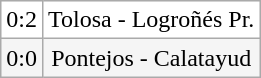<table class="wikitable">
<tr align=center bgcolor=white>
<td>0:2</td>
<td>Tolosa - Logroñés Pr.</td>
</tr>
<tr align=center bgcolor=#F5F5F5>
<td>0:0</td>
<td>Pontejos - Calatayud</td>
</tr>
</table>
